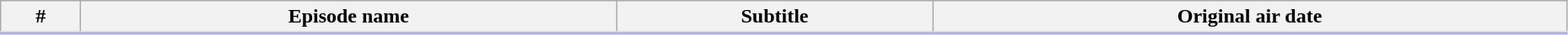<table class="wikitable" width="98%">
<tr style="border-bottom:3px solid #CCF">
<th>#</th>
<th>Episode name </th>
<th>Subtitle</th>
<th>Original air date</th>
</tr>
<tr>
</tr>
</table>
